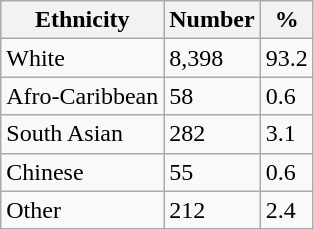<table class="wikitable">
<tr>
<th>Ethnicity</th>
<th>Number</th>
<th>%</th>
</tr>
<tr>
<td>White</td>
<td>8,398</td>
<td>93.2</td>
</tr>
<tr>
<td>Afro-Caribbean</td>
<td>58</td>
<td>0.6</td>
</tr>
<tr>
<td>South Asian</td>
<td>282</td>
<td>3.1</td>
</tr>
<tr>
<td>Chinese</td>
<td>55</td>
<td>0.6</td>
</tr>
<tr>
<td>Other</td>
<td>212</td>
<td>2.4</td>
</tr>
</table>
